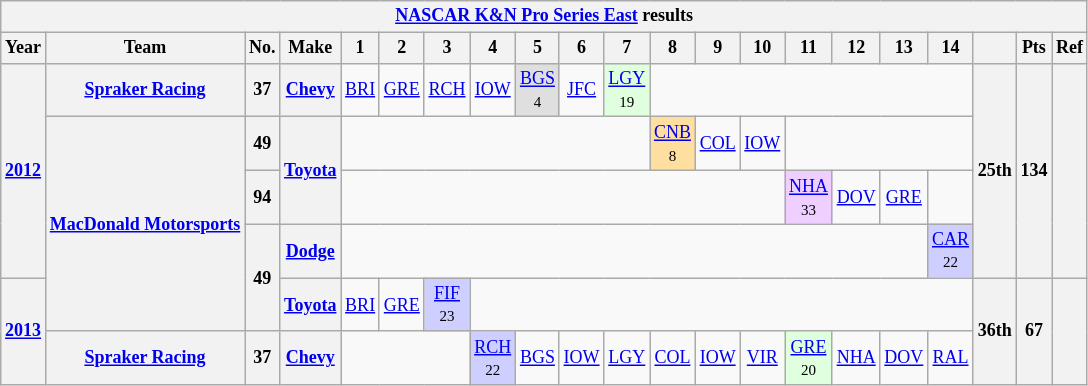<table class="wikitable" style="text-align:center; font-size:75%">
<tr>
<th colspan=45><a href='#'>NASCAR K&N Pro Series East</a> results</th>
</tr>
<tr>
<th>Year</th>
<th>Team</th>
<th>No.</th>
<th>Make</th>
<th>1</th>
<th>2</th>
<th>3</th>
<th>4</th>
<th>5</th>
<th>6</th>
<th>7</th>
<th>8</th>
<th>9</th>
<th>10</th>
<th>11</th>
<th>12</th>
<th>13</th>
<th>14</th>
<th></th>
<th>Pts</th>
<th>Ref</th>
</tr>
<tr>
<th rowspan=4><a href='#'>2012</a></th>
<th><a href='#'>Spraker Racing</a></th>
<th>37</th>
<th><a href='#'>Chevy</a></th>
<td><a href='#'>BRI</a></td>
<td><a href='#'>GRE</a></td>
<td><a href='#'>RCH</a></td>
<td><a href='#'>IOW</a></td>
<td style="background:#DFDFDF;"><a href='#'>BGS</a><br><small>4</small></td>
<td><a href='#'>JFC</a></td>
<td style="background:#DFFFDF;"><a href='#'>LGY</a><br><small>19</small></td>
<td colspan=7></td>
<th rowspan=4>25th</th>
<th rowspan=4>134</th>
<th rowspan=4></th>
</tr>
<tr>
<th rowspan=4><a href='#'>MacDonald Motorsports</a></th>
<th>49</th>
<th rowspan=2><a href='#'>Toyota</a></th>
<td colspan=7></td>
<td style="background:#FFDF9F;"><a href='#'>CNB</a><br><small>8</small></td>
<td><a href='#'>COL</a></td>
<td><a href='#'>IOW</a></td>
<td colspan=4></td>
</tr>
<tr>
<th>94</th>
<td colspan=10></td>
<td style="background:#EFCFFF;"><a href='#'>NHA</a><br><small>33</small></td>
<td><a href='#'>DOV</a></td>
<td><a href='#'>GRE</a></td>
<td></td>
</tr>
<tr>
<th rowspan=2>49</th>
<th><a href='#'>Dodge</a></th>
<td colspan=13></td>
<td style="background:#CFCFFF;"><a href='#'>CAR</a><br><small>22</small></td>
</tr>
<tr>
<th rowspan=2><a href='#'>2013</a></th>
<th><a href='#'>Toyota</a></th>
<td><a href='#'>BRI</a></td>
<td><a href='#'>GRE</a></td>
<td style="background:#CFCFFF;"><a href='#'>FIF</a><br><small>23</small></td>
<td colspan=11></td>
<th rowspan=2>36th</th>
<th rowspan=2>67</th>
<th rowspan=2></th>
</tr>
<tr>
<th><a href='#'>Spraker Racing</a></th>
<th>37</th>
<th><a href='#'>Chevy</a></th>
<td colspan=3></td>
<td style="background:#CFCFFF;"><a href='#'>RCH</a><br><small>22</small></td>
<td><a href='#'>BGS</a></td>
<td><a href='#'>IOW</a></td>
<td><a href='#'>LGY</a></td>
<td><a href='#'>COL</a></td>
<td><a href='#'>IOW</a></td>
<td><a href='#'>VIR</a></td>
<td style="background:#DFFFDF;"><a href='#'>GRE</a><br><small>20</small></td>
<td><a href='#'>NHA</a></td>
<td><a href='#'>DOV</a></td>
<td><a href='#'>RAL</a></td>
</tr>
</table>
